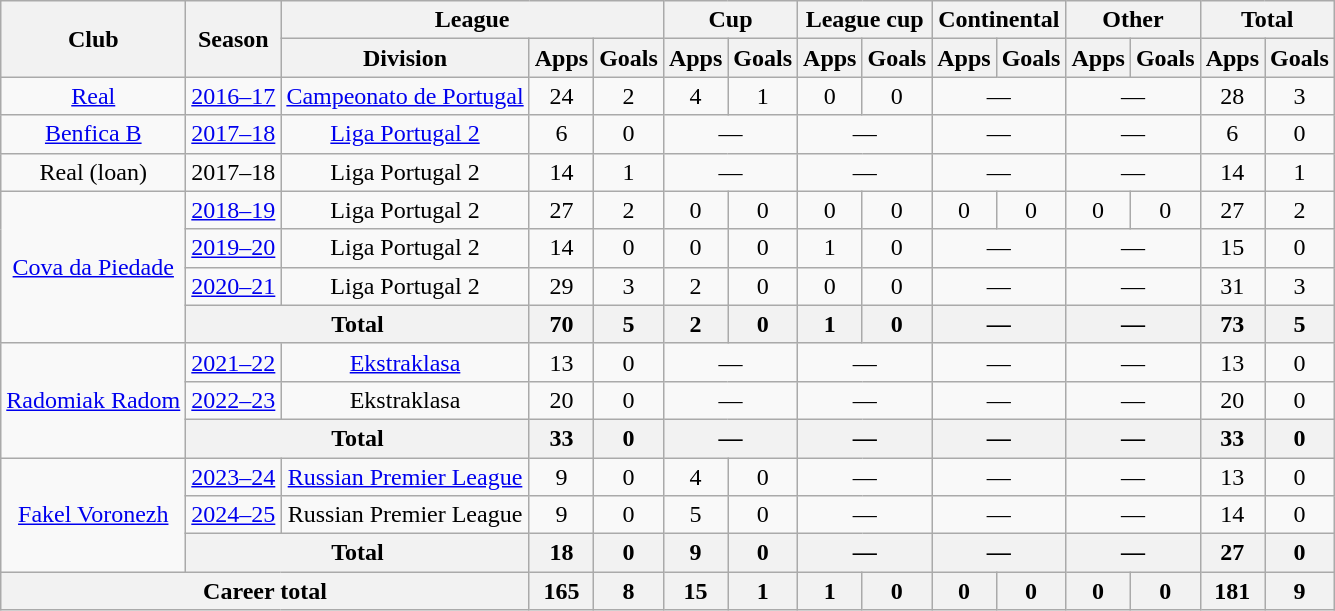<table class="wikitable" style="text-align:center">
<tr>
<th rowspan="2">Club</th>
<th rowspan="2">Season</th>
<th colspan="3">League</th>
<th colspan="2">Cup</th>
<th colspan="2">League cup</th>
<th colspan="2">Continental</th>
<th colspan="2">Other</th>
<th colspan="2">Total</th>
</tr>
<tr>
<th>Division</th>
<th>Apps</th>
<th>Goals</th>
<th>Apps</th>
<th>Goals</th>
<th>Apps</th>
<th>Goals</th>
<th>Apps</th>
<th>Goals</th>
<th>Apps</th>
<th>Goals</th>
<th>Apps</th>
<th>Goals</th>
</tr>
<tr>
<td><a href='#'>Real</a></td>
<td><a href='#'>2016–17</a></td>
<td><a href='#'>Campeonato de Portugal</a></td>
<td>24</td>
<td>2</td>
<td>4</td>
<td>1</td>
<td>0</td>
<td>0</td>
<td colspan="2">—</td>
<td colspan="2">—</td>
<td>28</td>
<td>3</td>
</tr>
<tr>
<td><a href='#'>Benfica B</a></td>
<td><a href='#'>2017–18</a></td>
<td><a href='#'>Liga Portugal 2</a></td>
<td>6</td>
<td>0</td>
<td colspan="2">—</td>
<td colspan="2">—</td>
<td colspan="2">—</td>
<td colspan="2">—</td>
<td>6</td>
<td>0</td>
</tr>
<tr>
<td>Real (loan)</td>
<td>2017–18</td>
<td>Liga Portugal 2</td>
<td>14</td>
<td>1</td>
<td colspan="2">—</td>
<td colspan="2">—</td>
<td colspan="2">—</td>
<td colspan="2">—</td>
<td>14</td>
<td>1</td>
</tr>
<tr>
<td rowspan="4"><a href='#'>Cova da Piedade</a></td>
<td><a href='#'>2018–19</a></td>
<td>Liga Portugal 2</td>
<td>27</td>
<td>2</td>
<td>0</td>
<td>0</td>
<td>0</td>
<td>0</td>
<td>0</td>
<td>0</td>
<td>0</td>
<td>0</td>
<td>27</td>
<td>2</td>
</tr>
<tr>
<td><a href='#'>2019–20</a></td>
<td>Liga Portugal 2</td>
<td>14</td>
<td>0</td>
<td>0</td>
<td>0</td>
<td>1</td>
<td>0</td>
<td colspan="2">—</td>
<td colspan="2">—</td>
<td>15</td>
<td>0</td>
</tr>
<tr>
<td><a href='#'>2020–21</a></td>
<td>Liga Portugal 2</td>
<td>29</td>
<td>3</td>
<td>2</td>
<td>0</td>
<td>0</td>
<td>0</td>
<td colspan="2">—</td>
<td colspan="2">—</td>
<td>31</td>
<td>3</td>
</tr>
<tr>
<th colspan="2">Total</th>
<th>70</th>
<th>5</th>
<th>2</th>
<th>0</th>
<th>1</th>
<th>0</th>
<th colspan="2">—</th>
<th colspan="2">—</th>
<th>73</th>
<th>5</th>
</tr>
<tr>
<td rowspan="3"><a href='#'>Radomiak Radom</a></td>
<td><a href='#'>2021–22</a></td>
<td><a href='#'>Ekstraklasa</a></td>
<td>13</td>
<td>0</td>
<td colspan="2">—</td>
<td colspan="2">—</td>
<td colspan="2">—</td>
<td colspan="2">—</td>
<td>13</td>
<td>0</td>
</tr>
<tr>
<td><a href='#'>2022–23</a></td>
<td>Ekstraklasa</td>
<td>20</td>
<td>0</td>
<td colspan="2">—</td>
<td colspan="2">—</td>
<td colspan="2">—</td>
<td colspan="2">—</td>
<td>20</td>
<td>0</td>
</tr>
<tr>
<th colspan="2">Total</th>
<th>33</th>
<th>0</th>
<th colspan="2">—</th>
<th colspan="2">—</th>
<th colspan="2">—</th>
<th colspan="2">—</th>
<th>33</th>
<th>0</th>
</tr>
<tr>
<td rowspan="3"><a href='#'>Fakel Voronezh</a></td>
<td><a href='#'>2023–24</a></td>
<td><a href='#'>Russian Premier League</a></td>
<td>9</td>
<td>0</td>
<td>4</td>
<td>0</td>
<td colspan="2">—</td>
<td colspan="2">—</td>
<td colspan="2">—</td>
<td>13</td>
<td>0</td>
</tr>
<tr>
<td><a href='#'>2024–25</a></td>
<td>Russian Premier League</td>
<td>9</td>
<td>0</td>
<td>5</td>
<td>0</td>
<td colspan="2">—</td>
<td colspan="2">—</td>
<td colspan="2">—</td>
<td>14</td>
<td>0</td>
</tr>
<tr>
<th colspan="2">Total</th>
<th>18</th>
<th>0</th>
<th>9</th>
<th>0</th>
<th colspan="2">—</th>
<th colspan="2">—</th>
<th colspan="2">—</th>
<th>27</th>
<th>0</th>
</tr>
<tr>
<th colspan="3">Career total</th>
<th>165</th>
<th>8</th>
<th>15</th>
<th>1</th>
<th>1</th>
<th>0</th>
<th>0</th>
<th>0</th>
<th>0</th>
<th>0</th>
<th>181</th>
<th>9</th>
</tr>
</table>
